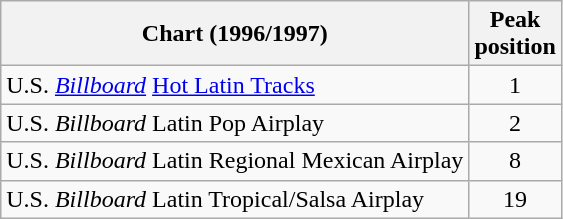<table class="wikitable">
<tr>
<th align="left">Chart (1996/1997)</th>
<th align="left">Peak<br>position</th>
</tr>
<tr>
<td align="left">U.S. <a href='#'><em>Billboard</em></a> <a href='#'>Hot Latin Tracks</a></td>
<td align="center">1</td>
</tr>
<tr>
<td align="left">U.S. <em>Billboard</em> Latin Pop Airplay</td>
<td align="center">2</td>
</tr>
<tr>
<td align="left">U.S. <em>Billboard</em> Latin Regional Mexican Airplay</td>
<td align="center">8</td>
</tr>
<tr>
<td align="left">U.S. <em>Billboard</em> Latin Tropical/Salsa Airplay</td>
<td align="center">19</td>
</tr>
</table>
